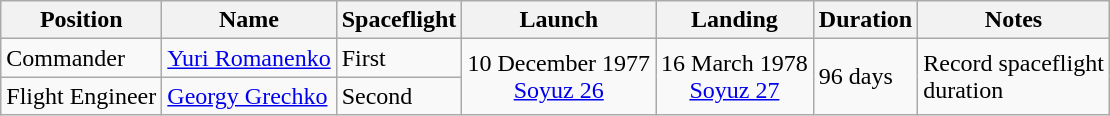<table class="wikitable">
<tr>
<th>Position</th>
<th>Name</th>
<th>Spaceflight</th>
<th>Launch</th>
<th>Landing</th>
<th>Duration</th>
<th>Notes</th>
</tr>
<tr>
<td>Commander</td>
<td> <a href='#'>Yuri Romanenko</a></td>
<td>First</td>
<td style="text-align:center;" rowspan="2">10 December 1977<br><a href='#'>Soyuz 26</a></td>
<td style="text-align:center;" rowspan="2">16 March 1978<br><a href='#'>Soyuz 27</a></td>
<td rowspan="2">96 days</td>
<td rowspan="2">Record spaceflight<br>duration</td>
</tr>
<tr>
<td>Flight Engineer</td>
<td> <a href='#'>Georgy Grechko</a></td>
<td>Second</td>
</tr>
</table>
